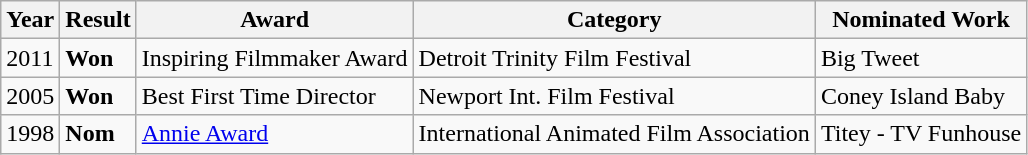<table class="wikitable">
<tr>
<th>Year</th>
<th>Result</th>
<th>Award</th>
<th>Category</th>
<th>Nominated Work</th>
</tr>
<tr>
<td rowspan=1>2011</td>
<td><strong>Won</strong></td>
<td>Inspiring Filmmaker Award</td>
<td>Detroit Trinity Film Festival</td>
<td>Big Tweet <br></td>
</tr>
<tr>
<td rowspan=1>2005</td>
<td><strong>Won</strong></td>
<td>Best First Time Director</td>
<td>Newport Int. Film Festival</td>
<td>Coney Island Baby <br></td>
</tr>
<tr>
<td rowspan=1>1998</td>
<td><strong>Nom</strong></td>
<td><a href='#'>Annie Award</a></td>
<td>International Animated Film Association</td>
<td>Titey - TV Funhouse</td>
</tr>
</table>
